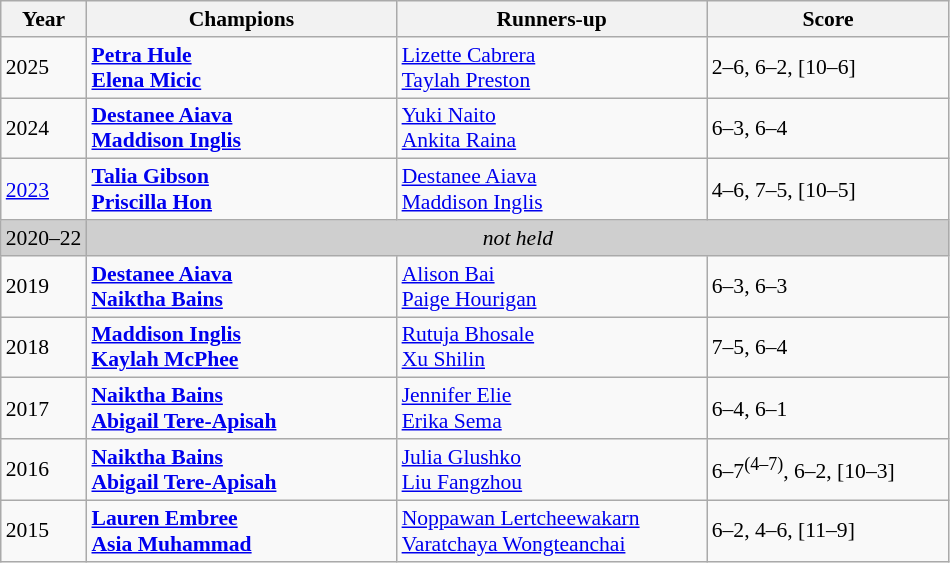<table class="wikitable" style="font-size:90%">
<tr>
<th>Year</th>
<th width="200">Champions</th>
<th width="200">Runners-up</th>
<th width="155">Score</th>
</tr>
<tr>
<td>2025</td>
<td><strong> <a href='#'>Petra Hule</a><br> <a href='#'>Elena Micic</a></strong></td>
<td> <a href='#'>Lizette Cabrera</a><br> <a href='#'>Taylah Preston</a></td>
<td>2–6, 6–2, [10–6]</td>
</tr>
<tr>
<td>2024</td>
<td> <strong><a href='#'>Destanee Aiava</a></strong><br> <strong><a href='#'>Maddison Inglis</a></strong></td>
<td> <a href='#'>Yuki Naito</a><br> <a href='#'>Ankita Raina</a></td>
<td>6–3, 6–4</td>
</tr>
<tr>
<td><a href='#'>2023</a></td>
<td> <strong><a href='#'>Talia Gibson</a></strong><br> <strong><a href='#'>Priscilla Hon</a></strong></td>
<td> <a href='#'>Destanee Aiava</a><br> <a href='#'>Maddison Inglis</a></td>
<td>4–6, 7–5, [10–5]</td>
</tr>
<tr>
<td style="background:#cfcfcf">2020–22</td>
<td colspan=3 align=center style="background:#cfcfcf"><em>not held</em></td>
</tr>
<tr>
<td>2019</td>
<td> <strong><a href='#'>Destanee Aiava</a></strong><br> <strong><a href='#'>Naiktha Bains</a></strong></td>
<td> <a href='#'>Alison Bai</a><br> <a href='#'>Paige Hourigan</a></td>
<td>6–3, 6–3</td>
</tr>
<tr>
<td>2018</td>
<td> <strong><a href='#'>Maddison Inglis</a></strong><br> <strong><a href='#'>Kaylah McPhee</a></strong></td>
<td> <a href='#'>Rutuja Bhosale</a><br> <a href='#'>Xu Shilin</a></td>
<td>7–5, 6–4</td>
</tr>
<tr>
<td>2017</td>
<td> <strong><a href='#'>Naiktha Bains</a></strong><br> <strong><a href='#'>Abigail Tere-Apisah</a></strong></td>
<td> <a href='#'>Jennifer Elie</a><br> <a href='#'>Erika Sema</a></td>
<td>6–4, 6–1</td>
</tr>
<tr>
<td>2016</td>
<td> <strong><a href='#'>Naiktha Bains</a></strong><br> <strong><a href='#'>Abigail Tere-Apisah</a></strong></td>
<td> <a href='#'>Julia Glushko</a><br> <a href='#'>Liu Fangzhou</a></td>
<td>6–7<sup>(4–7)</sup>, 6–2, [10–3]</td>
</tr>
<tr>
<td>2015</td>
<td> <strong><a href='#'>Lauren Embree</a></strong><br> <strong><a href='#'>Asia Muhammad</a></strong></td>
<td> <a href='#'>Noppawan Lertcheewakarn</a><br> <a href='#'>Varatchaya Wongteanchai</a></td>
<td>6–2, 4–6, [11–9]</td>
</tr>
</table>
